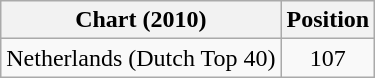<table class="wikitable plainrowheaders sortable" style="text-align:center">
<tr>
<th>Chart (2010)</th>
<th>Position</th>
</tr>
<tr>
<td !scope="row">Netherlands (Dutch Top 40)</td>
<td>107</td>
</tr>
</table>
